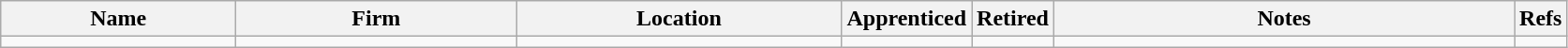<table class="sortable wikitable sort-under">
<tr>
<th style="width:10em;">Name</th>
<th style="width:12em;">Firm</th>
<th style="width:14em;">Location</th>
<th style="width:1.5em;">Apprenticed</th>
<th style="width:1.5em;">Retired</th>
<th style="width:20em;" class=unsortable>Notes</th>
<th style="width: 1em;" class=unsortable>Refs</th>
</tr>
<tr>
<td></td>
<td></td>
<td></td>
<td></td>
<td></td>
<td></td>
<td></td>
</tr>
</table>
